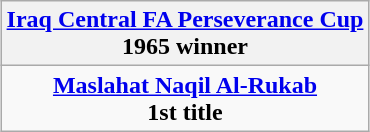<table class="wikitable" style="text-align: center; margin: 0 auto;">
<tr>
<th><a href='#'>Iraq Central FA Perseverance Cup</a><br>1965 winner</th>
</tr>
<tr>
<td><strong><a href='#'>Maslahat Naqil Al-Rukab</a></strong><br><strong>1st title</strong></td>
</tr>
</table>
